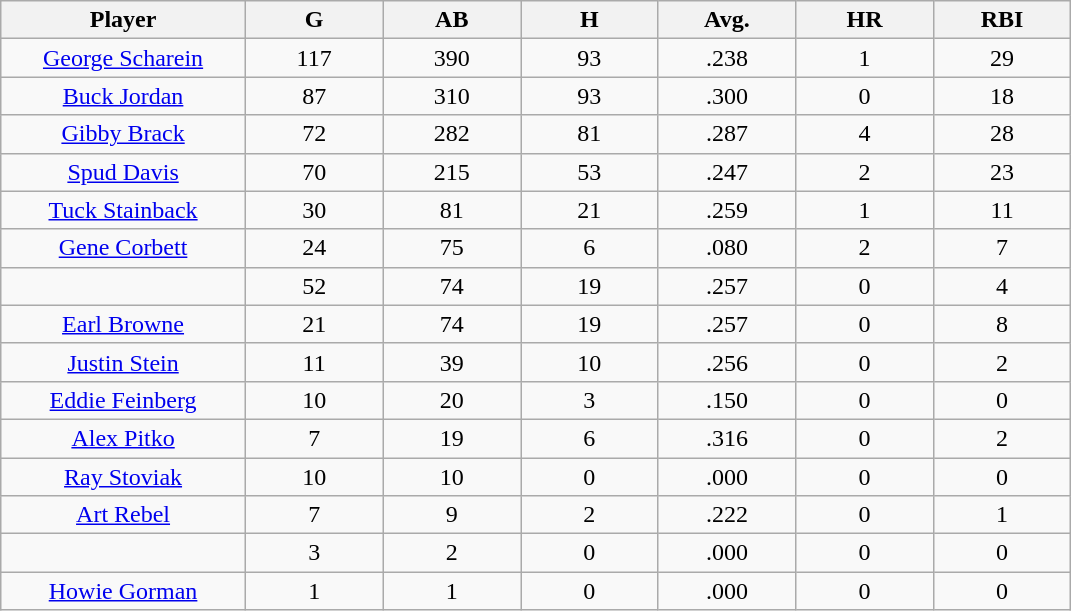<table class="wikitable sortable">
<tr>
<th bgcolor="#DDDDFF" width="16%">Player</th>
<th bgcolor="#DDDDFF" width="9%">G</th>
<th bgcolor="#DDDDFF" width="9%">AB</th>
<th bgcolor="#DDDDFF" width="9%">H</th>
<th bgcolor="#DDDDFF" width="9%">Avg.</th>
<th bgcolor="#DDDDFF" width="9%">HR</th>
<th bgcolor="#DDDDFF" width="9%">RBI</th>
</tr>
<tr align="center">
<td><a href='#'>George Scharein</a></td>
<td>117</td>
<td>390</td>
<td>93</td>
<td>.238</td>
<td>1</td>
<td>29</td>
</tr>
<tr align=center>
<td><a href='#'>Buck Jordan</a></td>
<td>87</td>
<td>310</td>
<td>93</td>
<td>.300</td>
<td>0</td>
<td>18</td>
</tr>
<tr align=center>
<td><a href='#'>Gibby Brack</a></td>
<td>72</td>
<td>282</td>
<td>81</td>
<td>.287</td>
<td>4</td>
<td>28</td>
</tr>
<tr align=center>
<td><a href='#'>Spud Davis</a></td>
<td>70</td>
<td>215</td>
<td>53</td>
<td>.247</td>
<td>2</td>
<td>23</td>
</tr>
<tr align=center>
<td><a href='#'>Tuck Stainback</a></td>
<td>30</td>
<td>81</td>
<td>21</td>
<td>.259</td>
<td>1</td>
<td>11</td>
</tr>
<tr align=center>
<td><a href='#'>Gene Corbett</a></td>
<td>24</td>
<td>75</td>
<td>6</td>
<td>.080</td>
<td>2</td>
<td>7</td>
</tr>
<tr align=center>
<td></td>
<td>52</td>
<td>74</td>
<td>19</td>
<td>.257</td>
<td>0</td>
<td>4</td>
</tr>
<tr align="center">
<td><a href='#'>Earl Browne</a></td>
<td>21</td>
<td>74</td>
<td>19</td>
<td>.257</td>
<td>0</td>
<td>8</td>
</tr>
<tr align=center>
<td><a href='#'>Justin Stein</a></td>
<td>11</td>
<td>39</td>
<td>10</td>
<td>.256</td>
<td>0</td>
<td>2</td>
</tr>
<tr align=center>
<td><a href='#'>Eddie Feinberg</a></td>
<td>10</td>
<td>20</td>
<td>3</td>
<td>.150</td>
<td>0</td>
<td>0</td>
</tr>
<tr align=center>
<td><a href='#'>Alex Pitko</a></td>
<td>7</td>
<td>19</td>
<td>6</td>
<td>.316</td>
<td>0</td>
<td>2</td>
</tr>
<tr align=center>
<td><a href='#'>Ray Stoviak</a></td>
<td>10</td>
<td>10</td>
<td>0</td>
<td>.000</td>
<td>0</td>
<td>0</td>
</tr>
<tr align=center>
<td><a href='#'>Art Rebel</a></td>
<td>7</td>
<td>9</td>
<td>2</td>
<td>.222</td>
<td>0</td>
<td>1</td>
</tr>
<tr align=center>
<td></td>
<td>3</td>
<td>2</td>
<td>0</td>
<td>.000</td>
<td>0</td>
<td>0</td>
</tr>
<tr align="center">
<td><a href='#'>Howie Gorman</a></td>
<td>1</td>
<td>1</td>
<td>0</td>
<td>.000</td>
<td>0</td>
<td>0</td>
</tr>
</table>
